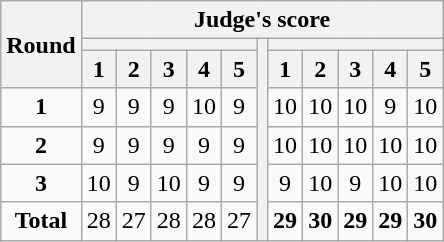<table class="wikitable" style="text-align:center;">
<tr>
<th rowspan="3">Round</th>
<th colspan="11">Judge's score</th>
</tr>
<tr>
<th colspan="5"></th>
<th rowspan="6"></th>
<th colspan="5"></th>
</tr>
<tr>
<th>1</th>
<th>2</th>
<th>3</th>
<th>4</th>
<th>5</th>
<th>1</th>
<th>2</th>
<th>3</th>
<th>4</th>
<th>5</th>
</tr>
<tr>
<td><strong>1</strong></td>
<td>9</td>
<td>9</td>
<td>9</td>
<td>10</td>
<td>9</td>
<td>10</td>
<td>10</td>
<td>10</td>
<td>9</td>
<td>10</td>
</tr>
<tr>
<td><strong>2</strong></td>
<td>9</td>
<td>9</td>
<td>9</td>
<td>9</td>
<td>9</td>
<td>10</td>
<td>10</td>
<td>10</td>
<td>10</td>
<td>10</td>
</tr>
<tr>
<td><strong>3</strong></td>
<td>10</td>
<td>9</td>
<td>10</td>
<td>9</td>
<td>9</td>
<td>9</td>
<td>10</td>
<td>9</td>
<td>10</td>
<td>10</td>
</tr>
<tr>
<td><strong>Total</strong></td>
<td>28</td>
<td>27</td>
<td>28</td>
<td>28</td>
<td>27</td>
<td><strong>29</strong></td>
<td><strong>30</strong></td>
<td><strong>29</strong></td>
<td><strong>29</strong></td>
<td><strong>30</strong></td>
</tr>
</table>
